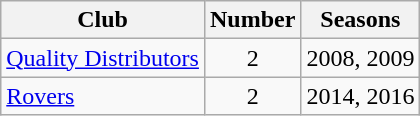<table class="wikitable sortable">
<tr>
<th>Club</th>
<th>Number</th>
<th>Seasons</th>
</tr>
<tr>
<td><a href='#'>Quality Distributors</a></td>
<td style="text-align:center">2</td>
<td>2008, 2009</td>
</tr>
<tr>
<td><a href='#'>Rovers</a></td>
<td style="text-align:center">2</td>
<td>2014, 2016</td>
</tr>
</table>
